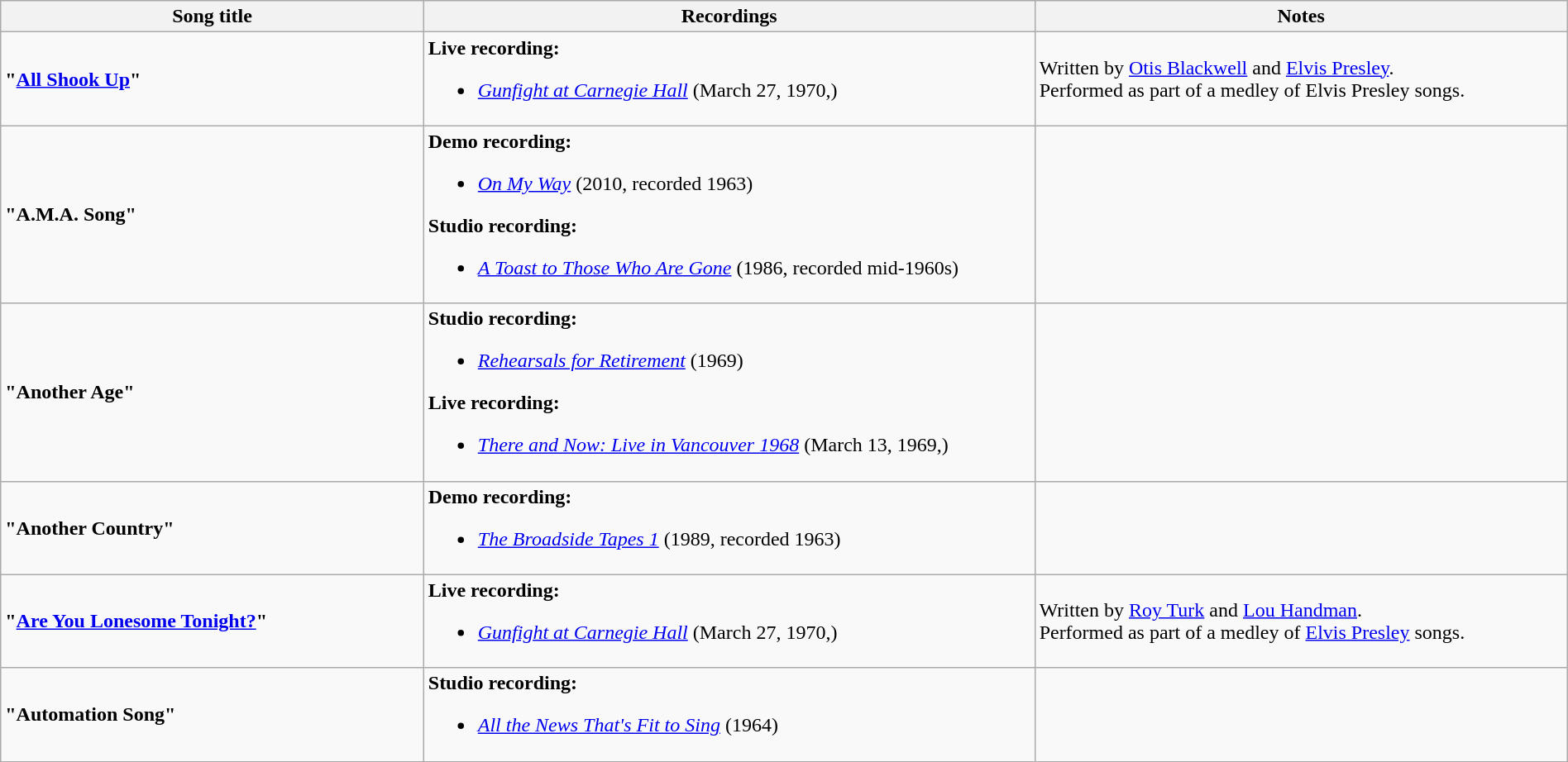<table class="wikitable" width="100%">
<tr>
<th width="27%">Song title</th>
<th width="39%">Recordings</th>
<th width="34%">Notes</th>
</tr>
<tr>
<td><strong>"<a href='#'>All Shook Up</a>"</strong></td>
<td><strong>Live recording:</strong><br><ul><li><em><a href='#'>Gunfight at Carnegie Hall</a></em> (March 27, 1970,)</li></ul></td>
<td>Written by <a href='#'>Otis Blackwell</a> and <a href='#'>Elvis Presley</a>.<br>Performed as part of a medley of Elvis Presley songs.</td>
</tr>
<tr>
<td><strong>"A.M.A. Song"</strong></td>
<td><strong>Demo recording:</strong><br><ul><li><em><a href='#'>On My Way</a></em> (2010, recorded 1963)</li></ul><strong>Studio recording:</strong><ul><li><em><a href='#'>A Toast to Those Who Are Gone</a></em> (1986, recorded mid-1960s)</li></ul></td>
<td></td>
</tr>
<tr>
<td><strong>"Another Age"</strong></td>
<td><strong>Studio recording:</strong><br><ul><li><em><a href='#'>Rehearsals for Retirement</a></em> (1969)</li></ul><strong>Live recording:</strong><ul><li><em><a href='#'>There and Now: Live in Vancouver 1968</a></em> (March 13, 1969,)</li></ul></td>
<td></td>
</tr>
<tr>
<td><strong>"Another Country"</strong></td>
<td><strong>Demo recording:</strong><br><ul><li><em><a href='#'>The Broadside Tapes 1</a></em> (1989, recorded 1963)</li></ul></td>
<td></td>
</tr>
<tr>
<td><strong>"<a href='#'>Are You Lonesome Tonight?</a>"</strong></td>
<td><strong>Live recording:</strong><br><ul><li><em><a href='#'>Gunfight at Carnegie Hall</a></em> (March 27, 1970,)</li></ul></td>
<td>Written by <a href='#'>Roy Turk</a> and <a href='#'>Lou Handman</a>.<br>Performed as part of a medley of <a href='#'>Elvis Presley</a> songs.</td>
</tr>
<tr>
<td><strong>"Automation Song"</strong></td>
<td><strong>Studio recording:</strong><br><ul><li><em><a href='#'>All the News That's Fit to Sing</a></em> (1964)</li></ul></td>
<td></td>
</tr>
</table>
